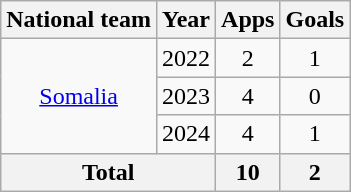<table class="wikitable" style="text-align: center;">
<tr>
<th>National team</th>
<th>Year</th>
<th>Apps</th>
<th>Goals</th>
</tr>
<tr>
<td rowspan="3"><a href='#'>Somalia</a></td>
<td>2022</td>
<td>2</td>
<td>1</td>
</tr>
<tr>
<td>2023</td>
<td>4</td>
<td>0</td>
</tr>
<tr>
<td>2024</td>
<td>4</td>
<td>1</td>
</tr>
<tr>
<th colspan="2">Total</th>
<th>10</th>
<th>2</th>
</tr>
</table>
